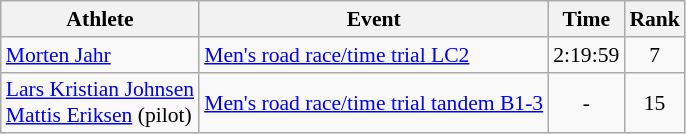<table class=wikitable style="font-size:90%">
<tr>
<th>Athlete</th>
<th>Event</th>
<th>Time</th>
<th>Rank</th>
</tr>
<tr>
<td><a href='#'>Morten Jahr</a></td>
<td><a href='#'>Men's road race/time trial LC2</a></td>
<td style="text-align:center;">2:19:59</td>
<td style="text-align:center;">7</td>
</tr>
<tr>
<td><a href='#'>Lars Kristian Johnsen</a><br> <a href='#'>Mattis Eriksen</a> (pilot)</td>
<td><a href='#'>Men's road race/time trial tandem B1-3</a></td>
<td style="text-align:center;">-</td>
<td style="text-align:center;">15</td>
</tr>
</table>
